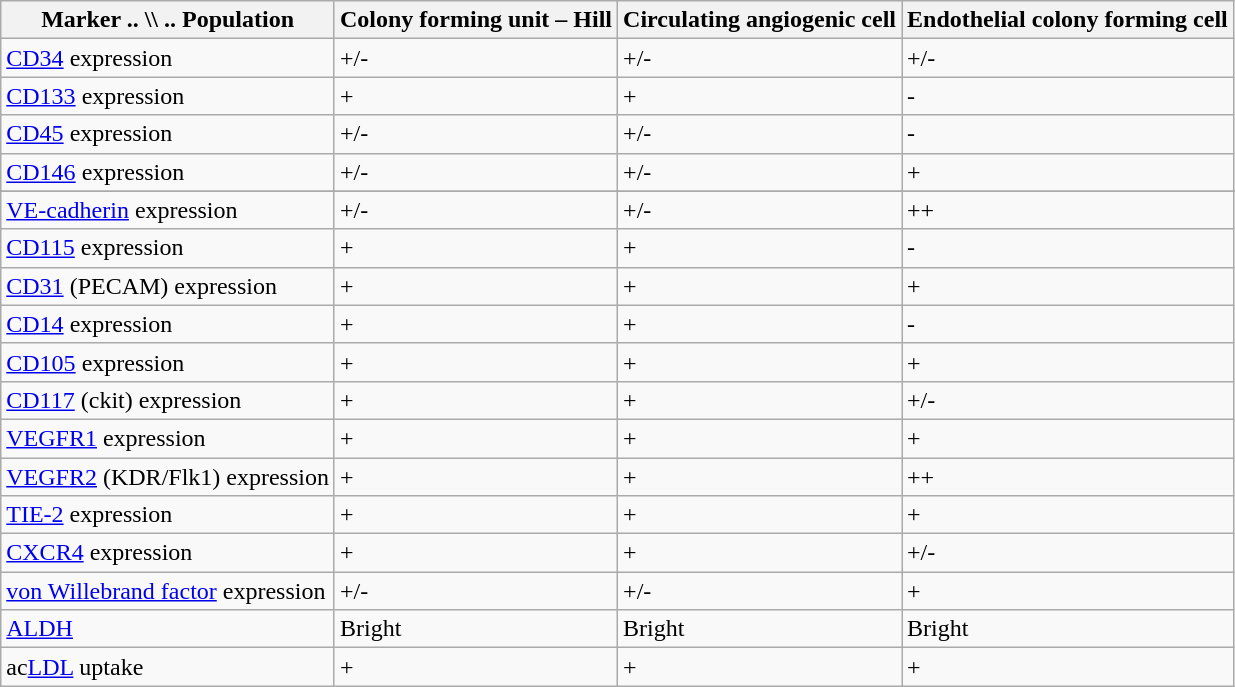<table class="wikitable">
<tr>
<th>Marker .. \\ .. Population</th>
<th>Colony forming unit – Hill</th>
<th>Circulating angiogenic cell</th>
<th>Endothelial colony forming cell</th>
</tr>
<tr>
<td><a href='#'>CD34</a> expression</td>
<td>+/-</td>
<td>+/-</td>
<td>+/-</td>
</tr>
<tr>
<td><a href='#'>CD133</a> expression</td>
<td>+</td>
<td>+</td>
<td>-</td>
</tr>
<tr>
<td><a href='#'>CD45</a> expression</td>
<td>+/-</td>
<td>+/-</td>
<td>-</td>
</tr>
<tr>
<td><a href='#'>CD146</a> expression</td>
<td>+/-</td>
<td>+/-</td>
<td>+</td>
</tr>
<tr>
</tr>
<tr>
<td><a href='#'>VE-cadherin</a> expression</td>
<td>+/-</td>
<td>+/-</td>
<td>++</td>
</tr>
<tr>
<td><a href='#'>CD115</a> expression</td>
<td>+</td>
<td>+</td>
<td>-</td>
</tr>
<tr>
<td><a href='#'>CD31</a> (PECAM) expression</td>
<td>+</td>
<td>+</td>
<td>+</td>
</tr>
<tr>
<td><a href='#'>CD14</a> expression</td>
<td>+</td>
<td>+</td>
<td>-</td>
</tr>
<tr>
<td><a href='#'>CD105</a> expression</td>
<td>+</td>
<td>+</td>
<td>+</td>
</tr>
<tr>
<td><a href='#'>CD117</a> (ckit) expression</td>
<td>+</td>
<td>+</td>
<td>+/-</td>
</tr>
<tr>
<td><a href='#'>VEGFR1</a> expression</td>
<td>+</td>
<td>+</td>
<td>+</td>
</tr>
<tr>
<td><a href='#'>VEGFR2</a> (KDR/Flk1) expression</td>
<td>+</td>
<td>+</td>
<td>++</td>
</tr>
<tr>
<td><a href='#'>TIE-2</a> expression</td>
<td>+</td>
<td>+</td>
<td>+</td>
</tr>
<tr>
<td><a href='#'>CXCR4</a> expression</td>
<td>+</td>
<td>+</td>
<td>+/-</td>
</tr>
<tr>
<td><a href='#'>von Willebrand factor</a> expression</td>
<td>+/-</td>
<td>+/-</td>
<td>+</td>
</tr>
<tr>
<td><a href='#'>ALDH</a></td>
<td>Bright</td>
<td>Bright</td>
<td>Bright</td>
</tr>
<tr>
<td>ac<a href='#'>LDL</a> uptake</td>
<td>+</td>
<td>+</td>
<td>+</td>
</tr>
</table>
